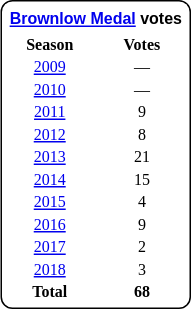<table style="margin-right:4px; margin-top:8px; float:right; border:1px #000 solid; border-radius:8px; background:#fff; font-family:Verdana; font-size:8pt; text-align:center;">
<tr style="background:#fff;">
<td colspan="2;" style="padding:3px; margin-bottom:-3px; margin-top:2px; font-family:Arial; "><strong><a href='#'>Brownlow Medal</a> votes</strong></td>
</tr>
<tr>
<th width=50%>Season</th>
<th width=50%>Votes</th>
</tr>
<tr>
<td><a href='#'>2009</a></td>
<td>—</td>
</tr>
<tr>
<td><a href='#'>2010</a></td>
<td>—</td>
</tr>
<tr>
<td><a href='#'>2011</a></td>
<td>9</td>
</tr>
<tr>
<td><a href='#'>2012</a></td>
<td>8</td>
</tr>
<tr>
<td><a href='#'>2013</a></td>
<td>21</td>
</tr>
<tr>
<td><a href='#'>2014</a></td>
<td>15</td>
</tr>
<tr>
<td><a href='#'>2015</a></td>
<td>4</td>
</tr>
<tr>
<td><a href='#'>2016</a></td>
<td>9</td>
</tr>
<tr>
<td><a href='#'>2017</a></td>
<td>2</td>
</tr>
<tr>
<td><a href='#'>2018</a></td>
<td>3</td>
</tr>
<tr>
<td><strong>Total</strong></td>
<td><strong>68</strong></td>
</tr>
<tr>
</tr>
</table>
